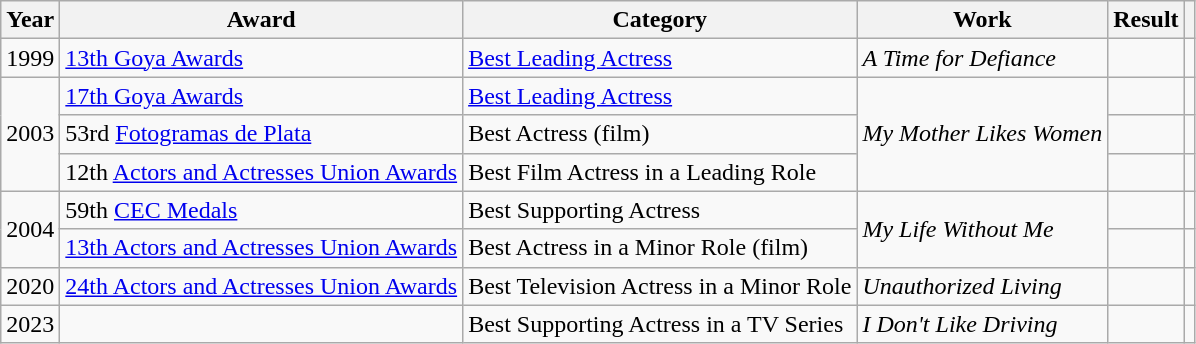<table class="wikitable sortable plainrowheaders">
<tr>
<th>Year</th>
<th>Award</th>
<th>Category</th>
<th>Work</th>
<th>Result</th>
<th scope="col" class="unsortable"></th>
</tr>
<tr>
<td align="center">1999</td>
<td><a href='#'>13th Goya Awards</a></td>
<td><a href='#'>Best Leading Actress</a></td>
<td><em>A Time for Defiance</em></td>
<td></td>
<td align="center"></td>
</tr>
<tr>
<td align="center" rowspan="3">2003</td>
<td><a href='#'>17th Goya Awards</a></td>
<td><a href='#'>Best Leading Actress</a></td>
<td rowspan="3"><em>My Mother Likes Women</em></td>
<td></td>
<td align="center"></td>
</tr>
<tr>
<td>53rd <a href='#'>Fotogramas de Plata</a></td>
<td>Best Actress (film)</td>
<td></td>
<td align="center"></td>
</tr>
<tr>
<td>12th <a href='#'>Actors and Actresses Union Awards</a></td>
<td>Best Film Actress in a Leading Role</td>
<td></td>
<td align="center"></td>
</tr>
<tr>
<td rowspan="2" align="center">2004</td>
<td>59th <a href='#'>CEC Medals</a></td>
<td>Best Supporting Actress</td>
<td rowspan="2"><em>My Life Without Me</em></td>
<td></td>
<td align="center"></td>
</tr>
<tr>
<td><a href='#'>13th Actors and Actresses Union Awards</a></td>
<td>Best Actress in a Minor Role (film)</td>
<td></td>
<td align="center"></td>
</tr>
<tr>
<td align="center">2020</td>
<td><a href='#'>24th Actors and Actresses Union Awards</a></td>
<td>Best Television Actress in a Minor Role</td>
<td><em>Unauthorized Living</em></td>
<td></td>
<td align="center"></td>
</tr>
<tr>
<td align="center">2023</td>
<td></td>
<td>Best Supporting Actress in a TV Series</td>
<td><em>I Don't Like Driving</em></td>
<td></td>
<td align="center"></td>
</tr>
</table>
